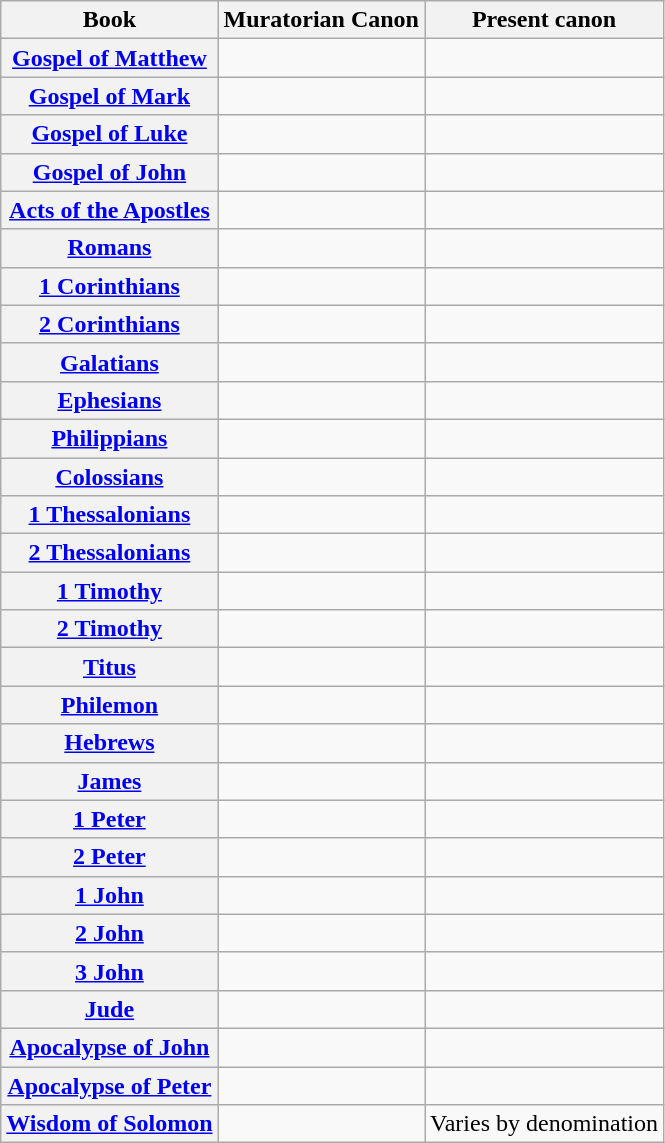<table class="wikitable">
<tr>
<th>Book</th>
<th>Muratorian Canon</th>
<th>Present canon</th>
</tr>
<tr>
<th><a href='#'>Gospel of Matthew</a></th>
<td></td>
<td></td>
</tr>
<tr>
<th><a href='#'>Gospel of Mark</a></th>
<td></td>
<td></td>
</tr>
<tr>
<th><a href='#'>Gospel of Luke</a></th>
<td></td>
<td></td>
</tr>
<tr>
<th><a href='#'>Gospel of John</a></th>
<td></td>
<td></td>
</tr>
<tr>
<th><a href='#'>Acts of the Apostles</a></th>
<td></td>
<td></td>
</tr>
<tr>
<th><a href='#'>Romans</a></th>
<td></td>
<td></td>
</tr>
<tr>
<th><a href='#'>1 Corinthians</a></th>
<td></td>
<td></td>
</tr>
<tr>
<th><a href='#'>2 Corinthians</a></th>
<td></td>
<td></td>
</tr>
<tr>
<th><a href='#'>Galatians</a></th>
<td></td>
<td></td>
</tr>
<tr>
<th><a href='#'>Ephesians</a></th>
<td></td>
<td></td>
</tr>
<tr>
<th><a href='#'>Philippians</a></th>
<td></td>
<td></td>
</tr>
<tr>
<th><a href='#'>Colossians</a></th>
<td></td>
<td></td>
</tr>
<tr>
<th><a href='#'>1 Thessalonians</a></th>
<td></td>
<td></td>
</tr>
<tr>
<th><a href='#'>2 Thessalonians</a></th>
<td></td>
<td></td>
</tr>
<tr>
<th><a href='#'>1 Timothy</a></th>
<td></td>
<td></td>
</tr>
<tr>
<th><a href='#'>2 Timothy</a></th>
<td></td>
<td></td>
</tr>
<tr>
<th><a href='#'>Titus</a></th>
<td></td>
<td></td>
</tr>
<tr>
<th><a href='#'>Philemon</a></th>
<td></td>
<td></td>
</tr>
<tr>
<th><a href='#'>Hebrews</a></th>
<td></td>
<td></td>
</tr>
<tr>
<th><a href='#'>James</a></th>
<td></td>
<td></td>
</tr>
<tr>
<th><a href='#'>1 Peter</a></th>
<td></td>
<td></td>
</tr>
<tr>
<th><a href='#'>2 Peter</a></th>
<td></td>
<td></td>
</tr>
<tr>
<th><a href='#'>1 John</a></th>
<td></td>
<td></td>
</tr>
<tr>
<th><a href='#'>2 John</a></th>
<td></td>
<td></td>
</tr>
<tr>
<th><a href='#'>3 John</a></th>
<td></td>
<td></td>
</tr>
<tr>
<th><a href='#'>Jude</a></th>
<td></td>
<td></td>
</tr>
<tr>
<th><a href='#'>Apocalypse of John</a></th>
<td></td>
<td></td>
</tr>
<tr>
<th><a href='#'>Apocalypse of Peter</a></th>
<td></td>
<td></td>
</tr>
<tr>
<th><a href='#'>Wisdom of Solomon</a></th>
<td></td>
<td>Varies by denomination</td>
</tr>
</table>
